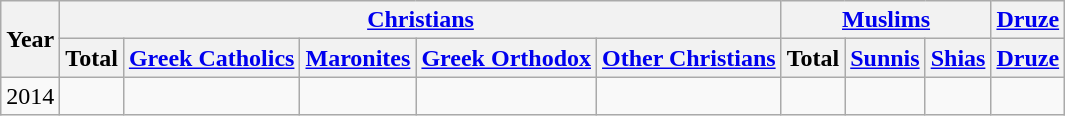<table class="wikitable">
<tr>
<th rowspan="2">Year</th>
<th colspan="5"><a href='#'>Christians</a></th>
<th colspan="3"><a href='#'>Muslims</a></th>
<th colspan="1"><a href='#'>Druze</a></th>
</tr>
<tr>
<th>Total</th>
<th><a href='#'>Greek Catholics</a></th>
<th><a href='#'>Maronites</a></th>
<th><a href='#'>Greek Orthodox</a></th>
<th><a href='#'>Other Christians</a></th>
<th>Total</th>
<th><a href='#'>Sunnis</a></th>
<th><a href='#'>Shias</a></th>
<th><a href='#'>Druze</a></th>
</tr>
<tr>
<td>2014</td>
<td></td>
<td></td>
<td></td>
<td></td>
<td></td>
<td></td>
<td></td>
<td></td>
<td></td>
</tr>
</table>
